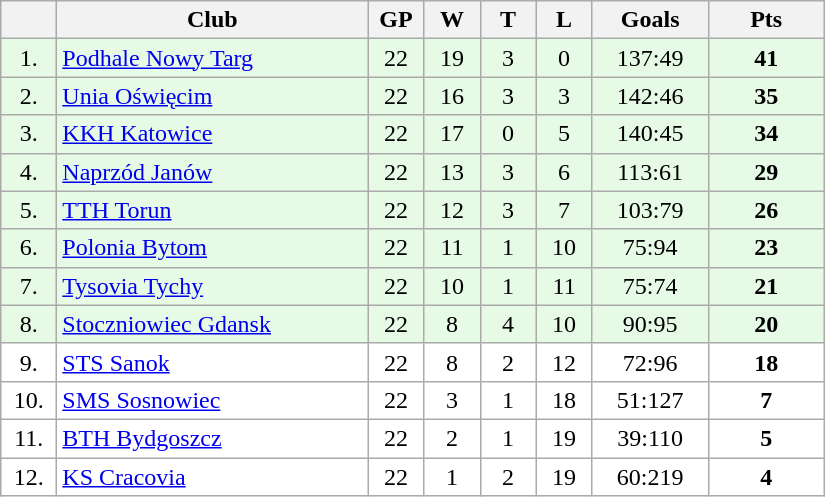<table class="wikitable">
<tr>
<th width="30"></th>
<th width="200">Club</th>
<th width="30">GP</th>
<th width="30">W</th>
<th width="30">T</th>
<th width="30">L</th>
<th width="70">Goals</th>
<th width="70">Pts</th>
</tr>
<tr bgcolor="#e6fae6" align="center">
<td>1.</td>
<td align="left"><a href='#'>Podhale Nowy Targ</a></td>
<td>22</td>
<td>19</td>
<td>3</td>
<td>0</td>
<td>137:49</td>
<td><strong>41</strong></td>
</tr>
<tr bgcolor="#e6fae6" align="center">
<td>2.</td>
<td align="left"><a href='#'>Unia Oświęcim</a></td>
<td>22</td>
<td>16</td>
<td>3</td>
<td>3</td>
<td>142:46</td>
<td><strong>35</strong></td>
</tr>
<tr bgcolor="#e6fae6" align="center">
<td>3.</td>
<td align="left"><a href='#'>KKH Katowice</a></td>
<td>22</td>
<td>17</td>
<td>0</td>
<td>5</td>
<td>140:45</td>
<td><strong>34</strong></td>
</tr>
<tr bgcolor="#e6fae6" align="center">
<td>4.</td>
<td align="left"><a href='#'>Naprzód Janów</a></td>
<td>22</td>
<td>13</td>
<td>3</td>
<td>6</td>
<td>113:61</td>
<td><strong>29</strong></td>
</tr>
<tr bgcolor="#e6fae6" align="center">
<td>5.</td>
<td align="left"><a href='#'>TTH Torun</a></td>
<td>22</td>
<td>12</td>
<td>3</td>
<td>7</td>
<td>103:79</td>
<td><strong>26</strong></td>
</tr>
<tr bgcolor="#e6fae6" align="center">
<td>6.</td>
<td align="left"><a href='#'>Polonia Bytom</a></td>
<td>22</td>
<td>11</td>
<td>1</td>
<td>10</td>
<td>75:94</td>
<td><strong>23</strong></td>
</tr>
<tr bgcolor="#e6fae6" align="center">
<td>7.</td>
<td align="left"><a href='#'>Tysovia Tychy</a></td>
<td>22</td>
<td>10</td>
<td>1</td>
<td>11</td>
<td>75:74</td>
<td><strong>21</strong></td>
</tr>
<tr bgcolor="#e6fae6" align="center">
<td>8.</td>
<td align="left"><a href='#'>Stoczniowiec Gdansk</a></td>
<td>22</td>
<td>8</td>
<td>4</td>
<td>10</td>
<td>90:95</td>
<td><strong>20</strong></td>
</tr>
<tr bgcolor="#FFFFFF" align="center">
<td>9.</td>
<td align="left"><a href='#'>STS Sanok</a></td>
<td>22</td>
<td>8</td>
<td>2</td>
<td>12</td>
<td>72:96</td>
<td><strong>18</strong></td>
</tr>
<tr bgcolor="#FFFFFF" align="center">
<td>10.</td>
<td align="left"><a href='#'>SMS Sosnowiec</a></td>
<td>22</td>
<td>3</td>
<td>1</td>
<td>18</td>
<td>51:127</td>
<td><strong>7</strong></td>
</tr>
<tr bgcolor="#FFFFFF" align="center">
<td>11.</td>
<td align="left"><a href='#'>BTH Bydgoszcz</a></td>
<td>22</td>
<td>2</td>
<td>1</td>
<td>19</td>
<td>39:110</td>
<td><strong>5</strong></td>
</tr>
<tr bgcolor="#FFFFFF" align="center">
<td>12.</td>
<td align="left"><a href='#'>KS Cracovia</a></td>
<td>22</td>
<td>1</td>
<td>2</td>
<td>19</td>
<td>60:219</td>
<td><strong>4</strong></td>
</tr>
</table>
